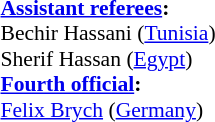<table width=50% style="font-size: 90%">
<tr>
<td><br><strong><a href='#'>Assistant referees</a>:</strong>
<br>Bechir Hassani (<a href='#'>Tunisia</a>)
<br>Sherif Hassan (<a href='#'>Egypt</a>)
<br><strong><a href='#'>Fourth official</a>:</strong>
<br><a href='#'>Felix Brych</a> (<a href='#'>Germany</a>)</td>
</tr>
</table>
